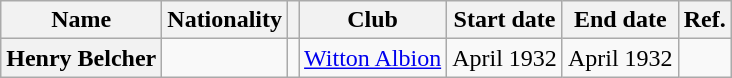<table class="wikitable plainrowheaders">
<tr>
<th scope="col">Name</th>
<th scope="col">Nationality</th>
<th scope="col"></th>
<th scope="col">Club</th>
<th scope="col">Start date</th>
<th scope="col">End date</th>
<th scope="col">Ref.</th>
</tr>
<tr>
<th scope="row">Henry Belcher</th>
<td></td>
<td align="center"></td>
<td> <a href='#'>Witton Albion</a></td>
<td>April 1932</td>
<td>April 1932</td>
<td align="center"></td>
</tr>
</table>
